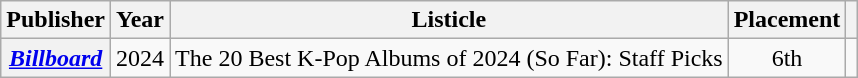<table class="wikitable plainrowheaders sortable" style="text-align:center">
<tr>
<th scope="col">Publisher</th>
<th scope="col">Year</th>
<th scope="col">Listicle</th>
<th scope="col">Placement</th>
<th scope="col" class="unsortable"></th>
</tr>
<tr>
<th scope="row"><em><a href='#'>Billboard</a></em></th>
<td>2024</td>
<td style="text-align:left">The 20 Best K-Pop Albums of 2024 (So Far): Staff Picks</td>
<td>6th</td>
<td></td>
</tr>
</table>
